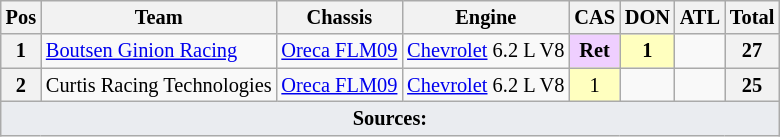<table class="wikitable" style="font-size: 85%;">
<tr>
<th>Pos</th>
<th>Team</th>
<th>Chassis</th>
<th>Engine</th>
<th>CAS</th>
<th>DON</th>
<th>ATL</th>
<th>Total</th>
</tr>
<tr>
<th>1</th>
<td> <a href='#'>Boutsen Ginion Racing</a></td>
<td><a href='#'>Oreca FLM09</a></td>
<td><a href='#'>Chevrolet</a> 6.2 L V8</td>
<td align="center" style="background:#EFCFFF;"><strong>Ret</strong></td>
<td align="center" style="background:#FFFFBF;"><strong>1</strong></td>
<td></td>
<th align="center">27</th>
</tr>
<tr>
<th>2</th>
<td> Curtis Racing Technologies</td>
<td><a href='#'>Oreca FLM09</a></td>
<td><a href='#'>Chevrolet</a> 6.2 L V8</td>
<td align="center" style="background:#FFFFBF;">1</td>
<td></td>
<td></td>
<th align="center">25</th>
</tr>
<tr class="sortbottom">
<td colspan="8" style="background-color:#EAECF0;text-align:center"><strong>Sources:</strong></td>
</tr>
</table>
